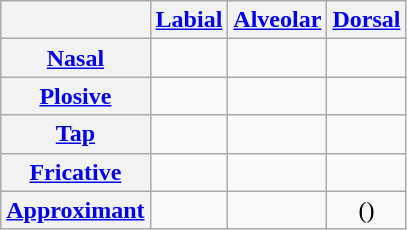<table class="wikitable">
<tr>
<th></th>
<th><a href='#'>Labial</a></th>
<th><a href='#'>Alveolar</a></th>
<th><a href='#'>Dorsal</a></th>
</tr>
<tr align=center>
<th><a href='#'>Nasal</a></th>
<td></td>
<td></td>
<td></td>
</tr>
<tr align=center>
<th><a href='#'>Plosive</a></th>
<td></td>
<td></td>
<td></td>
</tr>
<tr align=center>
<th><a href='#'>Tap</a></th>
<td></td>
<td></td>
<td></td>
</tr>
<tr align=center>
<th><a href='#'>Fricative</a></th>
<td></td>
<td></td>
<td></td>
</tr>
<tr align=center>
<th><a href='#'>Approximant</a></th>
<td></td>
<td></td>
<td>()</td>
</tr>
</table>
